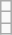<table class="wikitable">
<tr>
<td></td>
</tr>
<tr>
<td></td>
</tr>
<tr>
<td></td>
</tr>
</table>
